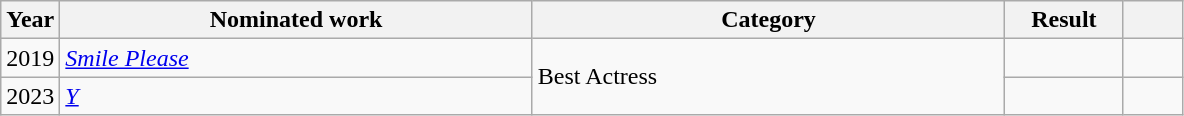<table class="wikitable">
<tr>
<th width="5%">Year</th>
<th width="40%">Nominated work</th>
<th width="40%">Category</th>
<th width="10%">Result</th>
<th width="5%"></th>
</tr>
<tr>
<td style="text-align:center;">2019</td>
<td><em><a href='#'>Smile Please</a></em></td>
<td rowspan="2">Best Actress</td>
<td></td>
<td style="text-align:center;"></td>
</tr>
<tr>
<td style="text-align:center;">2023</td>
<td><em><a href='#'>Y</a></em></td>
<td></td>
<td style="text-align:center;"></td>
</tr>
</table>
